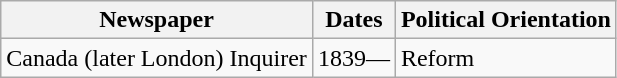<table class="wikitable">
<tr>
<th>Newspaper</th>
<th>Dates</th>
<th>Political Orientation</th>
</tr>
<tr>
<td>Canada (later London) Inquirer</td>
<td>1839—</td>
<td>Reform</td>
</tr>
</table>
